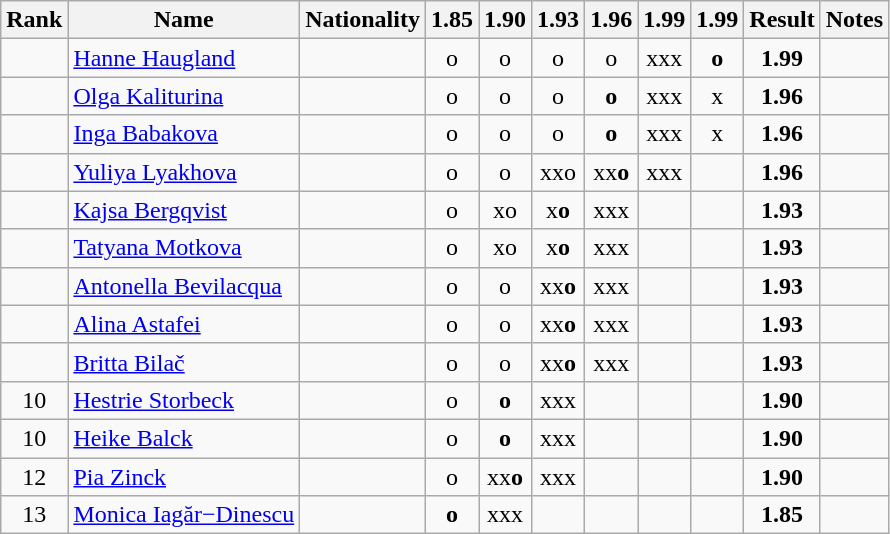<table class="wikitable sortable" style="text-align:center">
<tr>
<th>Rank</th>
<th>Name</th>
<th>Nationality</th>
<th>1.85</th>
<th>1.90</th>
<th>1.93</th>
<th>1.96</th>
<th>1.99</th>
<th>1.99</th>
<th>Result</th>
<th>Notes</th>
</tr>
<tr>
<td></td>
<td align=left><a href='#'>Hanne Haugland</a></td>
<td align=left></td>
<td>o</td>
<td>o</td>
<td>o</td>
<td>o</td>
<td>xxx</td>
<td><strong>o</strong></td>
<td><strong>1.99</strong></td>
<td></td>
</tr>
<tr>
<td></td>
<td align=left><a href='#'>Olga Kaliturina</a></td>
<td align=left></td>
<td>o</td>
<td>o</td>
<td>o</td>
<td><strong>o</strong></td>
<td>xxx</td>
<td>x</td>
<td><strong>1.96</strong></td>
<td></td>
</tr>
<tr>
<td></td>
<td align=left><a href='#'>Inga Babakova</a></td>
<td align=left></td>
<td>o</td>
<td>o</td>
<td>o</td>
<td><strong>o</strong></td>
<td>xxx</td>
<td>x</td>
<td><strong>1.96</strong></td>
<td></td>
</tr>
<tr>
<td></td>
<td align=left><a href='#'>Yuliya Lyakhova</a></td>
<td align=left></td>
<td>o</td>
<td>o</td>
<td>xxo</td>
<td>xx<strong>o</strong></td>
<td>xxx</td>
<td></td>
<td><strong>1.96</strong></td>
<td></td>
</tr>
<tr>
<td></td>
<td align=left><a href='#'>Kajsa Bergqvist</a></td>
<td align=left></td>
<td>o</td>
<td>xo</td>
<td>x<strong>o</strong></td>
<td>xxx</td>
<td></td>
<td></td>
<td><strong>1.93</strong></td>
<td></td>
</tr>
<tr>
<td></td>
<td align=left><a href='#'>Tatyana Motkova</a></td>
<td align=left></td>
<td>o</td>
<td>xo</td>
<td>x<strong>o</strong></td>
<td>xxx</td>
<td></td>
<td></td>
<td><strong>1.93</strong></td>
<td></td>
</tr>
<tr>
<td></td>
<td align=left><a href='#'>Antonella Bevilacqua</a></td>
<td align=left></td>
<td>o</td>
<td>o</td>
<td>xx<strong>o</strong></td>
<td>xxx</td>
<td></td>
<td></td>
<td><strong>1.93</strong></td>
<td></td>
</tr>
<tr>
<td></td>
<td align=left><a href='#'>Alina Astafei</a></td>
<td align=left></td>
<td>o</td>
<td>o</td>
<td>xx<strong>o</strong></td>
<td>xxx</td>
<td></td>
<td></td>
<td><strong>1.93</strong></td>
<td></td>
</tr>
<tr>
<td></td>
<td align=left><a href='#'>Britta Bilač</a></td>
<td align=left></td>
<td>o</td>
<td>o</td>
<td>xx<strong>o</strong></td>
<td>xxx</td>
<td></td>
<td></td>
<td><strong>1.93</strong></td>
<td></td>
</tr>
<tr>
<td>10</td>
<td align=left><a href='#'>Hestrie Storbeck</a></td>
<td align=left></td>
<td>o</td>
<td><strong>o</strong></td>
<td>xxx</td>
<td></td>
<td></td>
<td></td>
<td><strong>1.90</strong></td>
<td></td>
</tr>
<tr>
<td>10</td>
<td align=left><a href='#'>Heike Balck</a></td>
<td align=left></td>
<td>o</td>
<td><strong>o</strong></td>
<td>xxx</td>
<td></td>
<td></td>
<td></td>
<td><strong>1.90</strong></td>
<td></td>
</tr>
<tr>
<td>12</td>
<td align=left><a href='#'>Pia Zinck</a></td>
<td align=left></td>
<td>o</td>
<td>xx<strong>o</strong></td>
<td>xxx</td>
<td></td>
<td></td>
<td></td>
<td><strong>1.90</strong></td>
<td></td>
</tr>
<tr>
<td>13</td>
<td align=left><a href='#'>Monica Iagăr−Dinescu</a></td>
<td align=left></td>
<td><strong>o</strong></td>
<td>xxx</td>
<td></td>
<td></td>
<td></td>
<td></td>
<td><strong>1.85</strong></td>
<td></td>
</tr>
</table>
